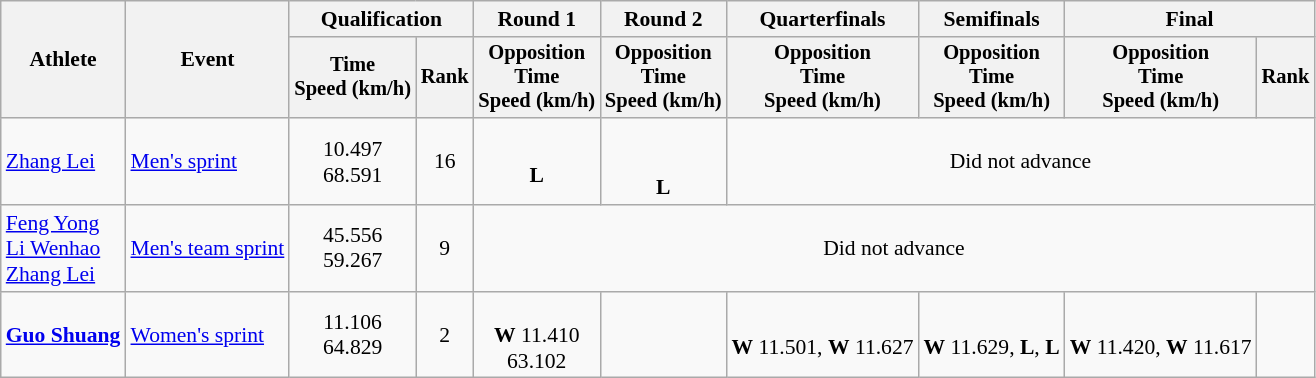<table class="wikitable" style="font-size:90%">
<tr>
<th rowspan="2">Athlete</th>
<th rowspan="2">Event</th>
<th colspan=2>Qualification</th>
<th>Round 1</th>
<th>Round 2</th>
<th>Quarterfinals</th>
<th>Semifinals</th>
<th colspan=2>Final</th>
</tr>
<tr style="font-size:95%">
<th>Time<br>Speed (km/h)</th>
<th>Rank</th>
<th>Opposition<br>Time<br>Speed (km/h)</th>
<th>Opposition<br>Time<br>Speed (km/h)</th>
<th>Opposition<br>Time<br>Speed (km/h)</th>
<th>Opposition<br>Time<br>Speed (km/h)</th>
<th>Opposition<br>Time<br>Speed (km/h)</th>
<th>Rank</th>
</tr>
<tr align=center>
<td align=left><a href='#'>Zhang Lei</a></td>
<td align=left><a href='#'>Men's sprint</a></td>
<td>10.497<br>68.591</td>
<td>16</td>
<td><br><strong>L</strong></td>
<td><br><br><strong>L</strong></td>
<td colspan=4>Did not advance</td>
</tr>
<tr align=center>
<td align=left><a href='#'>Feng Yong</a><br><a href='#'>Li Wenhao</a><br><a href='#'>Zhang Lei</a></td>
<td align=left><a href='#'>Men's team sprint</a></td>
<td>45.556<br>59.267</td>
<td>9</td>
<td colspan=6>Did not advance</td>
</tr>
<tr align=center>
<td align=left><strong><a href='#'>Guo Shuang</a></strong></td>
<td align=left><a href='#'>Women's sprint</a></td>
<td>11.106<br>64.829</td>
<td>2</td>
<td><br><strong>W</strong> 11.410<br>63.102</td>
<td></td>
<td><br><strong>W</strong> 11.501, <strong>W</strong> 11.627</td>
<td><br><strong>W</strong> 11.629, <strong>L</strong>, <strong>L</strong> </td>
<td><br><strong>W</strong> 11.420, <strong>W</strong> 11.617</td>
<td></td>
</tr>
</table>
